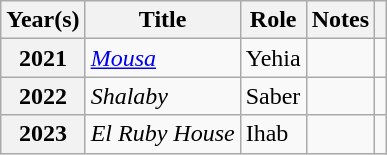<table class="wikitable plainrowheaders sortable"  style=font-size:100%>
<tr>
<th scope="col">Year(s)</th>
<th scope="col">Title</th>
<th scope="col" class="unsortable">Role</th>
<th scope="col" class="unsortable">Notes</th>
<th scope="col" class="unsortable"></th>
</tr>
<tr>
<th scope="row">2021</th>
<td><em><a href='#'>Mousa</a></em></td>
<td>Yehia</td>
<td></td>
<td style="text-align:center;"></td>
</tr>
<tr>
<th scope="row">2022</th>
<td><em>Shalaby</em></td>
<td>Saber</td>
<td></td>
<td style="text-align:center;"></td>
</tr>
<tr>
<th scope="row">2023</th>
<td><em>El Ruby House</em></td>
<td>Ihab</td>
<td></td>
<td style="text-align:center;"></td>
</tr>
</table>
